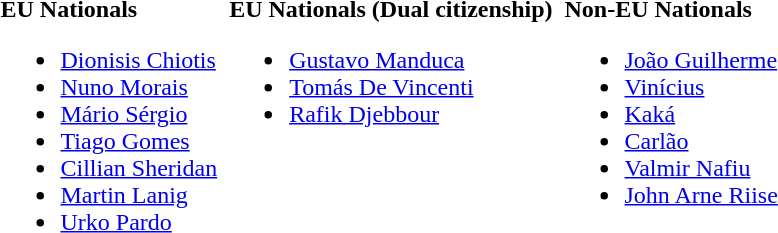<table>
<tr style='vertical-align:top'>
<td><br><strong>EU Nationals</strong><ul><li>  <a href='#'>Dionisis Chiotis</a></li><li>  <a href='#'>Nuno Morais</a></li><li>  <a href='#'>Mário Sérgio</a></li><li>  <a href='#'>Tiago Gomes</a></li><li>  <a href='#'>Cillian Sheridan</a></li><li>  <a href='#'>Martin Lanig</a></li><li>   <a href='#'>Urko Pardo</a></li></ul></td>
<td></td>
<td><br><strong>EU Nationals (Dual citizenship)</strong><ul><li>   <a href='#'>Gustavo Manduca</a></li><li>   <a href='#'>Tomás De Vincenti</a></li><li>   <a href='#'>Rafik Djebbour</a></li></ul></td>
<td></td>
<td><br><strong>Non-EU Nationals</strong><ul><li> <a href='#'>João Guilherme</a></li><li> <a href='#'>Vinícius</a></li><li> <a href='#'>Kaká</a></li><li> <a href='#'>Carlão</a></li><li> <a href='#'>Valmir Nafiu</a></li><li> <a href='#'>John Arne Riise</a></li></ul></td>
<td></td>
</tr>
</table>
